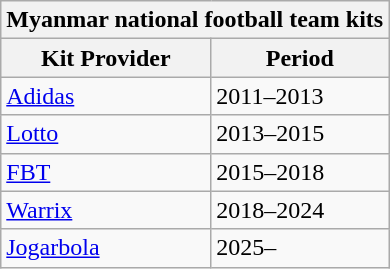<table class="wikitable">
<tr>
<th colspan="2">Myanmar national football team kits</th>
</tr>
<tr>
<th>Kit Provider</th>
<th>Period</th>
</tr>
<tr>
<td> <a href='#'>Adidas</a></td>
<td>2011–2013</td>
</tr>
<tr>
<td> <a href='#'>Lotto</a></td>
<td style="text-align:left">2013–2015</td>
</tr>
<tr>
<td> <a href='#'>FBT</a></td>
<td style="text-align:left">2015–2018</td>
</tr>
<tr>
<td> <a href='#'>Warrix</a></td>
<td style="text-align:left">2018–2024</td>
</tr>
<tr>
<td> <a href='#'>Jogarbola</a></td>
<td>2025–</td>
</tr>
</table>
